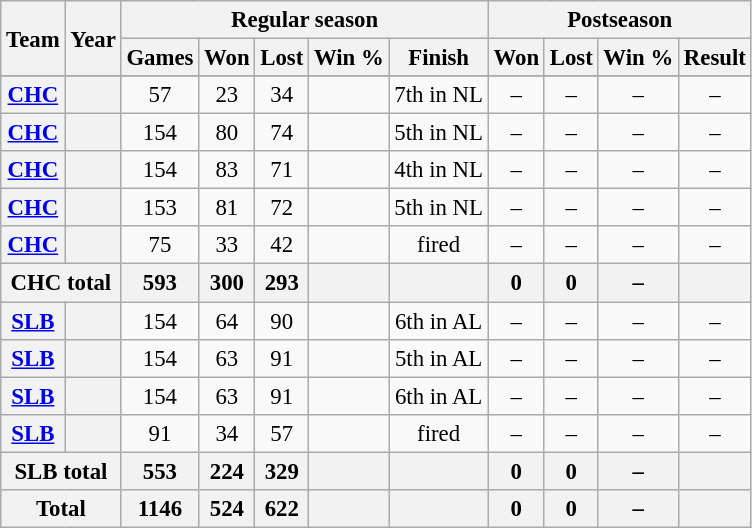<table class="wikitable" style="font-size: 95%; text-align:center;">
<tr>
<th rowspan="2">Team</th>
<th rowspan="2">Year</th>
<th colspan="5">Regular season</th>
<th colspan="4">Postseason</th>
</tr>
<tr>
<th>Games</th>
<th>Won</th>
<th>Lost</th>
<th>Win %</th>
<th>Finish</th>
<th>Won</th>
<th>Lost</th>
<th>Win %</th>
<th>Result</th>
</tr>
<tr>
</tr>
<tr>
<th><a href='#'>CHC</a></th>
<th></th>
<td>57</td>
<td>23</td>
<td>34</td>
<td></td>
<td>7th in NL</td>
<td>–</td>
<td>–</td>
<td>–</td>
<td>–</td>
</tr>
<tr>
<th><a href='#'>CHC</a></th>
<th></th>
<td>154</td>
<td>80</td>
<td>74</td>
<td></td>
<td>5th in NL</td>
<td>–</td>
<td>–</td>
<td>–</td>
<td>–</td>
</tr>
<tr>
<th><a href='#'>CHC</a></th>
<th></th>
<td>154</td>
<td>83</td>
<td>71</td>
<td></td>
<td>4th in NL</td>
<td>–</td>
<td>–</td>
<td>–</td>
<td>–</td>
</tr>
<tr>
<th><a href='#'>CHC</a></th>
<th></th>
<td>153</td>
<td>81</td>
<td>72</td>
<td></td>
<td>5th in NL</td>
<td>–</td>
<td>–</td>
<td>–</td>
<td>–</td>
</tr>
<tr>
<th><a href='#'>CHC</a></th>
<th></th>
<td>75</td>
<td>33</td>
<td>42</td>
<td></td>
<td>fired</td>
<td>–</td>
<td>–</td>
<td>–</td>
<td>–</td>
</tr>
<tr>
<th colspan="2">CHC total</th>
<th>593</th>
<th>300</th>
<th>293</th>
<th></th>
<th></th>
<th>0</th>
<th>0</th>
<th>–</th>
<th></th>
</tr>
<tr>
<th><a href='#'>SLB</a></th>
<th></th>
<td>154</td>
<td>64</td>
<td>90</td>
<td></td>
<td>6th in AL</td>
<td>–</td>
<td>–</td>
<td>–</td>
<td>–</td>
</tr>
<tr>
<th><a href='#'>SLB</a></th>
<th></th>
<td>154</td>
<td>63</td>
<td>91</td>
<td></td>
<td>5th in AL</td>
<td>–</td>
<td>–</td>
<td>–</td>
<td>–</td>
</tr>
<tr>
<th><a href='#'>SLB</a></th>
<th></th>
<td>154</td>
<td>63</td>
<td>91</td>
<td></td>
<td>6th in AL</td>
<td>–</td>
<td>–</td>
<td>–</td>
<td>–</td>
</tr>
<tr>
<th><a href='#'>SLB</a></th>
<th></th>
<td>91</td>
<td>34</td>
<td>57</td>
<td></td>
<td>fired</td>
<td>–</td>
<td>–</td>
<td>–</td>
<td>–</td>
</tr>
<tr>
<th colspan="2">SLB total</th>
<th>553</th>
<th>224</th>
<th>329</th>
<th></th>
<th></th>
<th>0</th>
<th>0</th>
<th>–</th>
<th></th>
</tr>
<tr>
<th colspan="2">Total</th>
<th>1146</th>
<th>524</th>
<th>622</th>
<th></th>
<th></th>
<th>0</th>
<th>0</th>
<th>–</th>
<th></th>
</tr>
</table>
